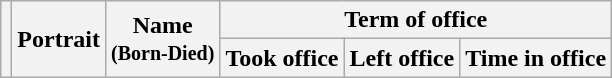<table class="wikitable" style="text-align:center;">
<tr>
<th rowspan=2></th>
<th rowspan=2>Portrait</th>
<th rowspan=2>Name<br><small>(Born-Died)</small></th>
<th colspan=3>Term of office</th>
</tr>
<tr>
<th>Took office</th>
<th>Left office</th>
<th>Time in office<br>









</th>
</tr>
</table>
